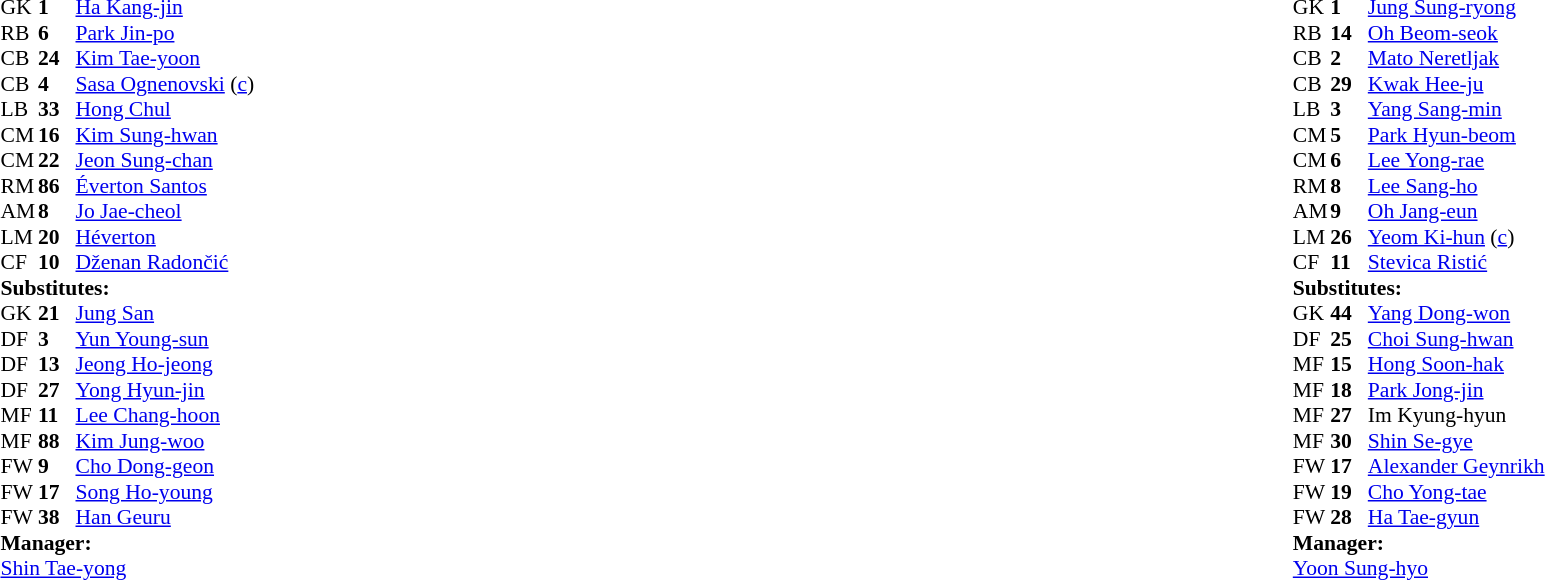<table width="100%">
<tr>
<td valign="top" width="50%"><br><table style="font-size: 90%" cellspacing="0" cellpadding="0">
<tr>
<td colspan="4"></td>
</tr>
<tr>
<th width="25"></th>
<th width="25"></th>
</tr>
<tr>
<td>GK</td>
<td><strong>1</strong></td>
<td> <a href='#'>Ha Kang-jin</a></td>
<td></td>
</tr>
<tr>
<td>RB</td>
<td><strong>6</strong></td>
<td> <a href='#'>Park Jin-po</a></td>
</tr>
<tr>
<td>CB</td>
<td><strong>24</strong></td>
<td> <a href='#'>Kim Tae-yoon</a></td>
</tr>
<tr>
<td>CB</td>
<td><strong>4</strong></td>
<td> <a href='#'>Sasa Ognenovski</a> (<a href='#'>c</a>)</td>
<td></td>
</tr>
<tr>
<td>LB</td>
<td><strong>33</strong></td>
<td> <a href='#'>Hong Chul</a></td>
</tr>
<tr>
<td>CM</td>
<td><strong>16</strong></td>
<td> <a href='#'>Kim Sung-hwan</a></td>
<td></td>
</tr>
<tr>
<td>CM</td>
<td><strong>22</strong></td>
<td> <a href='#'>Jeon Sung-chan</a></td>
<td></td>
</tr>
<tr>
<td>RM</td>
<td><strong>86</strong></td>
<td> <a href='#'>Éverton Santos</a></td>
</tr>
<tr>
<td>AM</td>
<td><strong>8</strong></td>
<td> <a href='#'>Jo Jae-cheol</a></td>
<td></td>
<td></td>
</tr>
<tr>
<td>LM</td>
<td><strong>20</strong></td>
<td> <a href='#'>Héverton</a></td>
<td></td>
</tr>
<tr>
<td>CF</td>
<td><strong>10</strong></td>
<td> <a href='#'>Dženan Radončić</a></td>
</tr>
<tr>
<td colspan=4><strong>Substitutes:</strong></td>
</tr>
<tr>
<td>GK</td>
<td><strong>21</strong></td>
<td> <a href='#'>Jung San</a></td>
</tr>
<tr>
<td>DF</td>
<td><strong>3</strong></td>
<td> <a href='#'>Yun Young-sun</a></td>
</tr>
<tr>
<td>DF</td>
<td><strong>13</strong></td>
<td> <a href='#'>Jeong Ho-jeong</a></td>
</tr>
<tr>
<td>DF</td>
<td><strong>27</strong></td>
<td> <a href='#'>Yong Hyun-jin</a></td>
</tr>
<tr>
<td>MF</td>
<td><strong>11</strong></td>
<td> <a href='#'>Lee Chang-hoon</a></td>
</tr>
<tr>
<td>MF</td>
<td><strong>88</strong></td>
<td> <a href='#'>Kim Jung-woo</a></td>
</tr>
<tr>
<td>FW</td>
<td><strong>9</strong></td>
<td> <a href='#'>Cho Dong-geon</a></td>
<td></td>
<td></td>
</tr>
<tr>
<td>FW</td>
<td><strong>17</strong></td>
<td> <a href='#'>Song Ho-young</a></td>
</tr>
<tr>
<td>FW</td>
<td><strong>38</strong></td>
<td> <a href='#'>Han Geuru</a></td>
</tr>
<tr>
<td colspan=4><strong>Manager:</strong></td>
</tr>
<tr>
<td colspan="4"> <a href='#'>Shin Tae-yong</a></td>
</tr>
</table>
</td>
<td valign="top"></td>
<td valign="top" width="50%"><br><table style="font-size: 90%" cellspacing="0" cellpadding="0" align=center>
<tr>
<td colspan="4"></td>
</tr>
<tr>
<th width="25"></th>
<th width="25"></th>
</tr>
<tr>
<td>GK</td>
<td><strong>1</strong></td>
<td> <a href='#'>Jung Sung-ryong</a></td>
</tr>
<tr>
<td>RB</td>
<td><strong>14</strong></td>
<td> <a href='#'>Oh Beom-seok</a></td>
</tr>
<tr>
<td>CB</td>
<td><strong>2</strong></td>
<td> <a href='#'>Mato Neretljak</a></td>
<td></td>
</tr>
<tr>
<td>CB</td>
<td><strong>29</strong></td>
<td> <a href='#'>Kwak Hee-ju</a></td>
<td></td>
<td></td>
</tr>
<tr>
<td>LB</td>
<td><strong>3</strong></td>
<td> <a href='#'>Yang Sang-min</a></td>
</tr>
<tr>
<td>CM</td>
<td><strong>5</strong></td>
<td> <a href='#'>Park Hyun-beom</a></td>
<td></td>
<td></td>
</tr>
<tr>
<td>CM</td>
<td><strong>6</strong></td>
<td> <a href='#'>Lee Yong-rae</a></td>
<td></td>
</tr>
<tr>
<td>RM</td>
<td><strong>8</strong></td>
<td> <a href='#'>Lee Sang-ho</a></td>
</tr>
<tr>
<td>AM</td>
<td><strong>9</strong></td>
<td> <a href='#'>Oh Jang-eun</a></td>
<td></td>
<td></td>
</tr>
<tr>
<td>LM</td>
<td><strong>26</strong></td>
<td> <a href='#'>Yeom Ki-hun</a> (<a href='#'>c</a>)</td>
</tr>
<tr>
<td>CF</td>
<td><strong>11</strong></td>
<td> <a href='#'>Stevica Ristić</a></td>
</tr>
<tr>
<td colspan=4><strong>Substitutes:</strong></td>
</tr>
<tr>
<td>GK</td>
<td><strong>44</strong></td>
<td> <a href='#'>Yang Dong-won</a></td>
</tr>
<tr>
<td>DF</td>
<td><strong>25</strong></td>
<td> <a href='#'>Choi Sung-hwan</a></td>
<td></td>
<td></td>
</tr>
<tr>
<td>MF</td>
<td><strong>15</strong></td>
<td> <a href='#'>Hong Soon-hak</a></td>
</tr>
<tr>
<td>MF</td>
<td><strong>18</strong></td>
<td> <a href='#'>Park Jong-jin</a></td>
</tr>
<tr>
<td>MF</td>
<td><strong>27</strong></td>
<td> Im Kyung-hyun</td>
</tr>
<tr>
<td>MF</td>
<td><strong>30</strong></td>
<td> <a href='#'>Shin Se-gye</a></td>
</tr>
<tr>
<td>FW</td>
<td><strong>17</strong></td>
<td> <a href='#'>Alexander Geynrikh</a></td>
<td></td>
<td></td>
</tr>
<tr>
<td>FW</td>
<td><strong>19</strong></td>
<td> <a href='#'>Cho Yong-tae</a></td>
</tr>
<tr>
<td>FW</td>
<td><strong>28</strong></td>
<td> <a href='#'>Ha Tae-gyun</a></td>
<td></td>
<td></td>
</tr>
<tr>
<td colspan=4><strong>Manager:</strong></td>
</tr>
<tr>
<td colspan="4"> <a href='#'>Yoon Sung-hyo</a></td>
</tr>
</table>
</td>
</tr>
</table>
